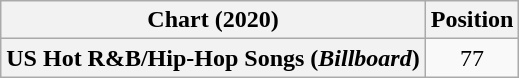<table class="wikitable plainrowheaders" style="text-align:center">
<tr>
<th scope="col">Chart (2020)</th>
<th scope="col">Position</th>
</tr>
<tr>
<th scope="row">US Hot R&B/Hip-Hop Songs (<em>Billboard</em>)</th>
<td>77</td>
</tr>
</table>
